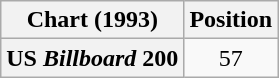<table class="wikitable plainrowheaders">
<tr>
<th>Chart (1993)</th>
<th>Position</th>
</tr>
<tr>
<th scope="row">US <em>Billboard</em> 200</th>
<td align="center">57</td>
</tr>
</table>
